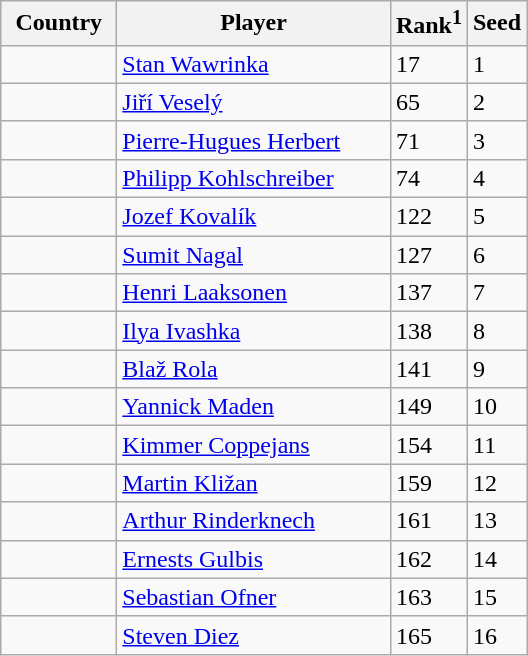<table class="sortable wikitable">
<tr>
<th style="width:70px;">Country</th>
<th style="width:175px;">Player</th>
<th>Rank<sup>1</sup></th>
<th>Seed</th>
</tr>
<tr>
<td></td>
<td><a href='#'>Stan Wawrinka</a></td>
<td>17</td>
<td>1</td>
</tr>
<tr>
<td></td>
<td><a href='#'>Jiří Veselý</a></td>
<td>65</td>
<td>2</td>
</tr>
<tr>
<td></td>
<td><a href='#'>Pierre-Hugues Herbert</a></td>
<td>71</td>
<td>3</td>
</tr>
<tr>
<td></td>
<td><a href='#'>Philipp Kohlschreiber</a></td>
<td>74</td>
<td>4</td>
</tr>
<tr>
<td></td>
<td><a href='#'>Jozef Kovalík</a></td>
<td>122</td>
<td>5</td>
</tr>
<tr>
<td></td>
<td><a href='#'>Sumit Nagal</a></td>
<td>127</td>
<td>6</td>
</tr>
<tr>
<td></td>
<td><a href='#'>Henri Laaksonen</a></td>
<td>137</td>
<td>7</td>
</tr>
<tr>
<td></td>
<td><a href='#'>Ilya Ivashka</a></td>
<td>138</td>
<td>8</td>
</tr>
<tr>
<td></td>
<td><a href='#'>Blaž Rola</a></td>
<td>141</td>
<td>9</td>
</tr>
<tr>
<td></td>
<td><a href='#'>Yannick Maden</a></td>
<td>149</td>
<td>10</td>
</tr>
<tr>
<td></td>
<td><a href='#'>Kimmer Coppejans</a></td>
<td>154</td>
<td>11</td>
</tr>
<tr>
<td></td>
<td><a href='#'>Martin Kližan</a></td>
<td>159</td>
<td>12</td>
</tr>
<tr>
<td></td>
<td><a href='#'>Arthur Rinderknech</a></td>
<td>161</td>
<td>13</td>
</tr>
<tr>
<td></td>
<td><a href='#'>Ernests Gulbis</a></td>
<td>162</td>
<td>14</td>
</tr>
<tr>
<td></td>
<td><a href='#'>Sebastian Ofner</a></td>
<td>163</td>
<td>15</td>
</tr>
<tr>
<td></td>
<td><a href='#'>Steven Diez</a></td>
<td>165</td>
<td>16</td>
</tr>
</table>
